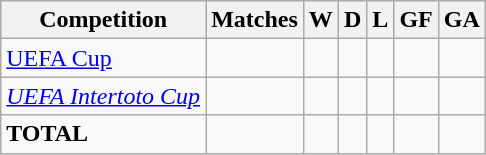<table class="wikitable">
<tr>
<th>Competition</th>
<th>Matches</th>
<th>W</th>
<th>D</th>
<th>L</th>
<th>GF</th>
<th>GA</th>
</tr>
<tr>
<td><a href='#'>UEFA Cup</a></td>
<td></td>
<td></td>
<td></td>
<td></td>
<td></td>
<td></td>
</tr>
<tr>
<td><em><a href='#'>UEFA Intertoto Cup</a></em></td>
<td></td>
<td></td>
<td></td>
<td></td>
<td></td>
<td></td>
</tr>
<tr>
<td><strong>TOTAL</strong></td>
<td></td>
<td></td>
<td></td>
<td></td>
<td></td>
<td></td>
</tr>
</table>
